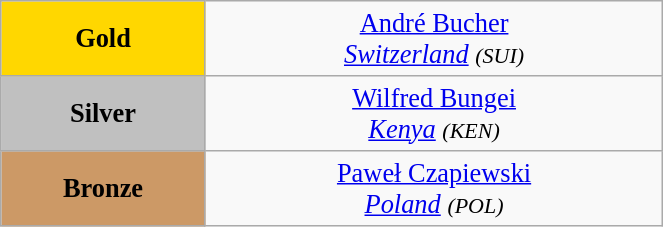<table class="wikitable" style=" text-align:center; font-size:110%;" width="35%">
<tr>
<td bgcolor="gold"><strong>Gold</strong></td>
<td> <a href='#'>André Bucher</a><br><em><a href='#'>Switzerland</a> <small>(SUI)</small></em></td>
</tr>
<tr>
<td bgcolor="silver"><strong>Silver</strong></td>
<td> <a href='#'>Wilfred Bungei</a><br><em><a href='#'>Kenya</a> <small>(KEN)</small></em></td>
</tr>
<tr>
<td bgcolor="CC9966"><strong>Bronze</strong></td>
<td> <a href='#'>Paweł Czapiewski</a><br><em><a href='#'>Poland</a> <small>(POL)</small></em></td>
</tr>
</table>
